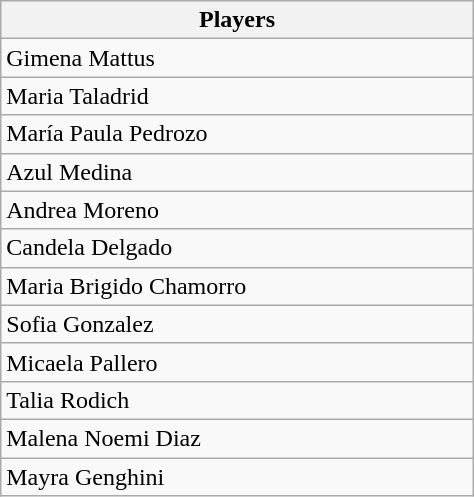<table class="wikitable" style="width:25%">
<tr>
<th>Players</th>
</tr>
<tr>
<td>Gimena Mattus</td>
</tr>
<tr>
<td>Maria Taladrid</td>
</tr>
<tr>
<td>María Paula Pedrozo</td>
</tr>
<tr>
<td>Azul Medina</td>
</tr>
<tr>
<td>Andrea Moreno</td>
</tr>
<tr>
<td>Candela Delgado</td>
</tr>
<tr>
<td>Maria Brigido Chamorro</td>
</tr>
<tr>
<td>Sofia Gonzalez</td>
</tr>
<tr>
<td>Micaela Pallero</td>
</tr>
<tr>
<td>Talia Rodich</td>
</tr>
<tr>
<td>Malena Noemi Diaz</td>
</tr>
<tr>
<td>Mayra Genghini</td>
</tr>
</table>
